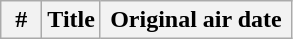<table class="wikitable plainrowheaders" style="background:#FFFFFF;">
<tr>
<th width="20">#</th>
<th>Title</th>
<th width="120">Original air date<br>


















</th>
</tr>
</table>
